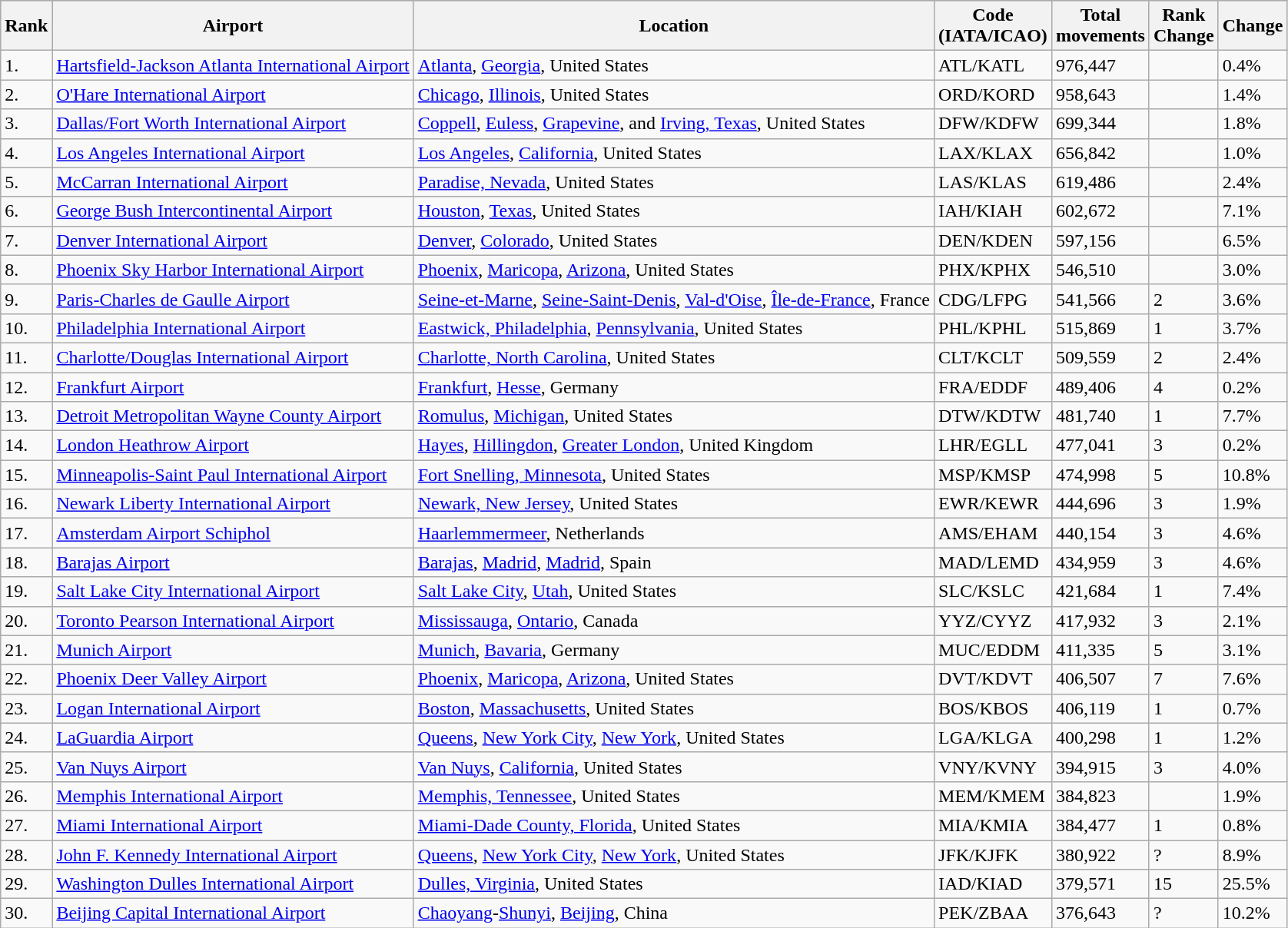<table class="wikitable sortable" width= align=>
<tr style="background:lightgrey;">
<th>Rank</th>
<th>Airport</th>
<th>Location</th>
<th>Code<br>(IATA/ICAO)</th>
<th>Total<br>movements</th>
<th>Rank<br>Change</th>
<th>Change</th>
</tr>
<tr>
<td>1.</td>
<td><a href='#'>Hartsfield-Jackson Atlanta International Airport</a></td>
<td><a href='#'>Atlanta</a>, <a href='#'>Georgia</a>, United States</td>
<td>ATL/KATL</td>
<td>976,447</td>
<td></td>
<td>0.4%</td>
</tr>
<tr>
<td>2.</td>
<td><a href='#'>O'Hare International Airport</a></td>
<td><a href='#'>Chicago</a>, <a href='#'>Illinois</a>, United States</td>
<td>ORD/KORD</td>
<td>958,643</td>
<td></td>
<td>1.4%</td>
</tr>
<tr>
<td>3.</td>
<td><a href='#'>Dallas/Fort Worth International Airport</a></td>
<td><a href='#'>Coppell</a>, <a href='#'>Euless</a>, <a href='#'>Grapevine</a>, and <a href='#'>Irving, Texas</a>, United States</td>
<td>DFW/KDFW</td>
<td>699,344</td>
<td></td>
<td>1.8%</td>
</tr>
<tr>
<td>4.</td>
<td><a href='#'>Los Angeles International Airport</a></td>
<td><a href='#'>Los Angeles</a>, <a href='#'>California</a>, United States</td>
<td>LAX/KLAX</td>
<td>656,842</td>
<td></td>
<td>1.0%</td>
</tr>
<tr>
<td>5.</td>
<td><a href='#'>McCarran International Airport</a></td>
<td><a href='#'>Paradise, Nevada</a>, United States</td>
<td>LAS/KLAS</td>
<td>619,486</td>
<td></td>
<td>2.4%</td>
</tr>
<tr>
<td>6.</td>
<td><a href='#'>George Bush Intercontinental Airport</a></td>
<td><a href='#'>Houston</a>, <a href='#'>Texas</a>, United States</td>
<td>IAH/KIAH</td>
<td>602,672</td>
<td></td>
<td>7.1%</td>
</tr>
<tr>
<td>7.</td>
<td><a href='#'>Denver International Airport</a></td>
<td><a href='#'>Denver</a>, <a href='#'>Colorado</a>, United States</td>
<td>DEN/KDEN</td>
<td>597,156</td>
<td></td>
<td>6.5%</td>
</tr>
<tr>
<td>8.</td>
<td><a href='#'>Phoenix Sky Harbor International Airport</a></td>
<td><a href='#'>Phoenix</a>, <a href='#'>Maricopa</a>, <a href='#'>Arizona</a>, United States</td>
<td>PHX/KPHX</td>
<td>546,510</td>
<td></td>
<td>3.0%</td>
</tr>
<tr>
<td>9.</td>
<td><a href='#'>Paris-Charles de Gaulle Airport</a></td>
<td><a href='#'>Seine-et-Marne</a>, <a href='#'>Seine-Saint-Denis</a>, <a href='#'>Val-d'Oise</a>, <a href='#'>Île-de-France</a>, France</td>
<td>CDG/LFPG</td>
<td>541,566</td>
<td>2</td>
<td>3.6%</td>
</tr>
<tr>
<td>10.</td>
<td><a href='#'>Philadelphia International Airport</a></td>
<td><a href='#'>Eastwick, Philadelphia</a>, <a href='#'>Pennsylvania</a>, United States</td>
<td>PHL/KPHL</td>
<td>515,869</td>
<td>1</td>
<td>3.7%</td>
</tr>
<tr>
<td>11.</td>
<td><a href='#'>Charlotte/Douglas International Airport</a></td>
<td><a href='#'>Charlotte, North Carolina</a>, United States</td>
<td>CLT/KCLT</td>
<td>509,559</td>
<td>2</td>
<td>2.4%</td>
</tr>
<tr>
<td>12.</td>
<td><a href='#'>Frankfurt Airport</a></td>
<td><a href='#'>Frankfurt</a>, <a href='#'>Hesse</a>, Germany</td>
<td>FRA/EDDF</td>
<td>489,406</td>
<td>4</td>
<td>0.2%</td>
</tr>
<tr>
<td>13.</td>
<td><a href='#'>Detroit Metropolitan Wayne County Airport</a></td>
<td><a href='#'>Romulus</a>, <a href='#'>Michigan</a>, United States</td>
<td>DTW/KDTW</td>
<td>481,740</td>
<td>1</td>
<td>7.7%</td>
</tr>
<tr>
<td>14.</td>
<td><a href='#'>London Heathrow Airport</a></td>
<td><a href='#'>Hayes</a>, <a href='#'>Hillingdon</a>, <a href='#'>Greater London</a>, United Kingdom</td>
<td>LHR/EGLL</td>
<td>477,041</td>
<td>3</td>
<td>0.2%</td>
</tr>
<tr>
<td>15.</td>
<td><a href='#'>Minneapolis-Saint Paul International Airport</a></td>
<td><a href='#'>Fort Snelling, Minnesota</a>, United States</td>
<td>MSP/KMSP</td>
<td>474,998</td>
<td>5</td>
<td>10.8%</td>
</tr>
<tr>
<td>16.</td>
<td><a href='#'>Newark Liberty International Airport</a></td>
<td><a href='#'>Newark, New Jersey</a>, United States</td>
<td>EWR/KEWR</td>
<td>444,696</td>
<td>3</td>
<td>1.9%</td>
</tr>
<tr>
<td>17.</td>
<td><a href='#'>Amsterdam Airport Schiphol</a></td>
<td><a href='#'>Haarlemmermeer</a>, Netherlands</td>
<td>AMS/EHAM</td>
<td>440,154</td>
<td>3</td>
<td>4.6%</td>
</tr>
<tr>
<td>18.</td>
<td><a href='#'>Barajas Airport</a></td>
<td><a href='#'>Barajas</a>, <a href='#'>Madrid</a>, <a href='#'>Madrid</a>, Spain</td>
<td>MAD/LEMD</td>
<td>434,959</td>
<td>3</td>
<td>4.6%</td>
</tr>
<tr>
<td>19.</td>
<td><a href='#'>Salt Lake City International Airport</a></td>
<td><a href='#'>Salt Lake City</a>, <a href='#'>Utah</a>, United States</td>
<td>SLC/KSLC</td>
<td>421,684</td>
<td>1</td>
<td>7.4%</td>
</tr>
<tr>
<td>20.</td>
<td><a href='#'>Toronto Pearson International Airport</a></td>
<td><a href='#'>Mississauga</a>, <a href='#'>Ontario</a>, Canada</td>
<td>YYZ/CYYZ</td>
<td>417,932</td>
<td>3</td>
<td>2.1%</td>
</tr>
<tr>
<td>21.</td>
<td><a href='#'>Munich Airport</a></td>
<td><a href='#'>Munich</a>, <a href='#'>Bavaria</a>, Germany</td>
<td>MUC/EDDM</td>
<td>411,335</td>
<td>5</td>
<td>3.1%</td>
</tr>
<tr>
<td>22.</td>
<td><a href='#'>Phoenix Deer Valley Airport</a></td>
<td><a href='#'>Phoenix</a>, <a href='#'>Maricopa</a>, <a href='#'>Arizona</a>, United States</td>
<td>DVT/KDVT</td>
<td>406,507</td>
<td>7</td>
<td>7.6%</td>
</tr>
<tr>
<td>23.</td>
<td><a href='#'>Logan International Airport</a></td>
<td><a href='#'>Boston</a>, <a href='#'>Massachusetts</a>, United States</td>
<td>BOS/KBOS</td>
<td>406,119</td>
<td>1</td>
<td>0.7%</td>
</tr>
<tr>
<td>24.</td>
<td><a href='#'>LaGuardia Airport</a></td>
<td><a href='#'>Queens</a>, <a href='#'>New York City</a>, <a href='#'>New York</a>, United States</td>
<td>LGA/KLGA</td>
<td>400,298</td>
<td>1</td>
<td>1.2%</td>
</tr>
<tr>
<td>25.</td>
<td><a href='#'>Van Nuys Airport</a></td>
<td><a href='#'>Van Nuys</a>, <a href='#'>California</a>, United States</td>
<td>VNY/KVNY</td>
<td>394,915</td>
<td>3</td>
<td>4.0%</td>
</tr>
<tr>
<td>26.</td>
<td><a href='#'>Memphis International Airport</a></td>
<td><a href='#'>Memphis, Tennessee</a>, United States</td>
<td>MEM/KMEM</td>
<td>384,823</td>
<td></td>
<td>1.9%</td>
</tr>
<tr>
<td>27.</td>
<td><a href='#'>Miami International Airport</a></td>
<td><a href='#'>Miami-Dade County, Florida</a>, United States</td>
<td>MIA/KMIA</td>
<td>384,477</td>
<td>1</td>
<td>0.8%</td>
</tr>
<tr>
<td>28.</td>
<td><a href='#'>John F. Kennedy International Airport</a></td>
<td><a href='#'>Queens</a>, <a href='#'>New York City</a>, <a href='#'>New York</a>, United States</td>
<td>JFK/KJFK</td>
<td>380,922</td>
<td>?</td>
<td>8.9%</td>
</tr>
<tr>
<td>29.</td>
<td><a href='#'>Washington Dulles International Airport</a></td>
<td><a href='#'>Dulles, Virginia</a>, United States</td>
<td>IAD/KIAD</td>
<td>379,571</td>
<td>15</td>
<td>25.5%</td>
</tr>
<tr>
<td>30.</td>
<td><a href='#'>Beijing Capital International Airport</a></td>
<td><a href='#'>Chaoyang</a>-<a href='#'>Shunyi</a>, <a href='#'>Beijing</a>, China</td>
<td>PEK/ZBAA</td>
<td>376,643</td>
<td>?</td>
<td>10.2%</td>
</tr>
</table>
